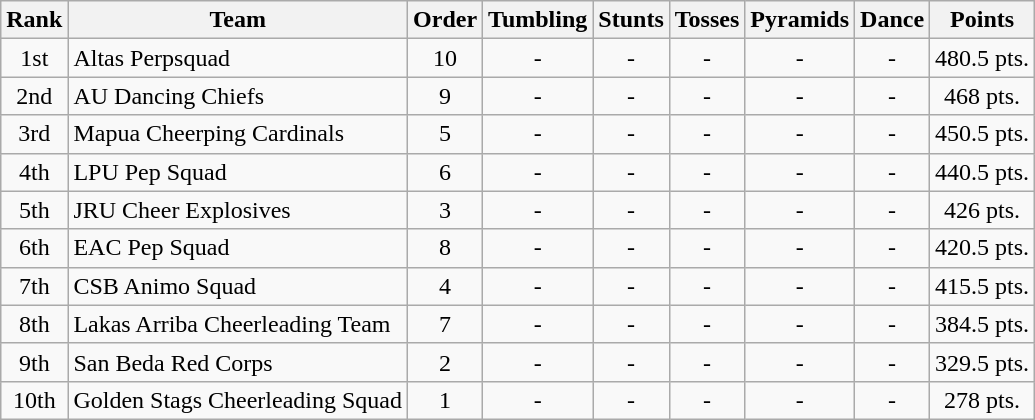<table class=wikitable style="text-align:center;">
<tr>
<th width=30px>Rank</th>
<th>Team</th>
<th width=40px>Order</th>
<th>Tumbling</th>
<th>Stunts</th>
<th>Tosses</th>
<th>Pyramids</th>
<th>Dance</th>
<th>Points</th>
</tr>
<tr>
<td>1st</td>
<td align="left">Altas Perpsquad</td>
<td>10</td>
<td>-</td>
<td>-</td>
<td>-</td>
<td>-</td>
<td>-</td>
<td>480.5 pts.</td>
</tr>
<tr>
<td>2nd</td>
<td align="left">AU Dancing Chiefs</td>
<td>9</td>
<td>-</td>
<td>-</td>
<td>-</td>
<td>-</td>
<td>-</td>
<td>468 pts.</td>
</tr>
<tr>
<td>3rd</td>
<td align="left">Mapua Cheerping Cardinals</td>
<td>5</td>
<td>-</td>
<td>-</td>
<td>-</td>
<td>-</td>
<td>-</td>
<td>450.5 pts.</td>
</tr>
<tr>
<td>4th</td>
<td align="left">LPU Pep Squad</td>
<td>6</td>
<td>-</td>
<td>-</td>
<td>-</td>
<td>-</td>
<td>-</td>
<td>440.5 pts.</td>
</tr>
<tr>
<td>5th</td>
<td align="left">JRU Cheer Explosives</td>
<td>3</td>
<td>-</td>
<td>-</td>
<td>-</td>
<td>-</td>
<td>-</td>
<td>426 pts.</td>
</tr>
<tr>
<td>6th</td>
<td align="left">EAC Pep Squad</td>
<td>8</td>
<td>-</td>
<td>-</td>
<td>-</td>
<td>-</td>
<td>-</td>
<td>420.5 pts.</td>
</tr>
<tr>
<td>7th</td>
<td align=left> CSB Animo Squad</td>
<td>4</td>
<td>-</td>
<td>-</td>
<td>-</td>
<td>-</td>
<td>-</td>
<td>415.5 pts.</td>
</tr>
<tr>
<td>8th</td>
<td align="left">Lakas Arriba Cheerleading Team</td>
<td>7</td>
<td>-</td>
<td>-</td>
<td>-</td>
<td>-</td>
<td>-</td>
<td>384.5 pts.</td>
</tr>
<tr>
<td>9th</td>
<td align="left">San Beda Red Corps</td>
<td>2</td>
<td>-</td>
<td>-</td>
<td>-</td>
<td>-</td>
<td>-</td>
<td>329.5 pts.</td>
</tr>
<tr>
<td>10th</td>
<td align="left">Golden Stags Cheerleading Squad</td>
<td>1</td>
<td>-</td>
<td>-</td>
<td>-</td>
<td>-</td>
<td>-</td>
<td>278 pts.</td>
</tr>
</table>
